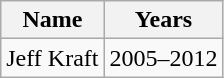<table class="wikitable">
<tr>
<th>Name</th>
<th>Years</th>
</tr>
<tr>
<td>Jeff Kraft</td>
<td>2005–2012</td>
</tr>
</table>
